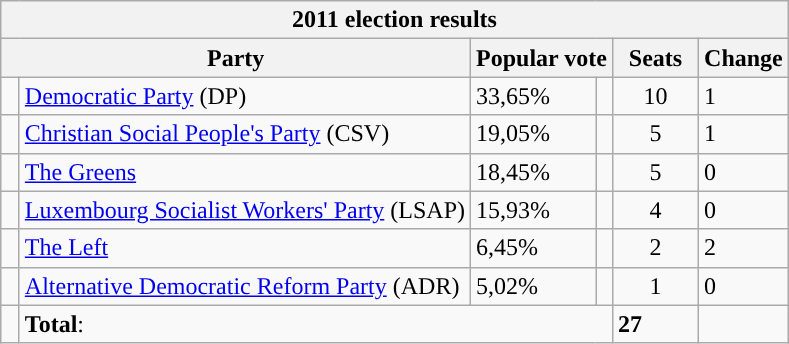<table class="wikitable">
<tr>
<th colspan="6">2011 election results</th>
</tr>
<tr>
<th colspan="2" width="300px">Party</th>
<th colspan="2">Popular vote</th>
<th width="50px">Seats</th>
<th>Change</th>
</tr>
<tr>
<td width="5px" style="background-color: "></td>
<td><a href='#'>Democratic Party</a> (DP)</td>
<td>33,65%</td>
<td></td>
<td style="text-align:center;">10</td>
<td> 1</td>
</tr>
<tr>
<td style="background-color: "></td>
<td><a href='#'>Christian Social People's Party</a> (CSV)</td>
<td>19,05%</td>
<td></td>
<td style="text-align:center;">5</td>
<td> 1</td>
</tr>
<tr>
<td style="background-color: "></td>
<td><a href='#'>The Greens</a></td>
<td>18,45%</td>
<td></td>
<td style="text-align:center;">5</td>
<td> 0</td>
</tr>
<tr>
<td style="background-color: "></td>
<td><a href='#'>Luxembourg Socialist Workers' Party</a> (LSAP)</td>
<td>15,93%</td>
<td></td>
<td style="text-align:center;">4</td>
<td> 0</td>
</tr>
<tr>
<td style="background-color: "></td>
<td><a href='#'>The Left</a></td>
<td>6,45%</td>
<td></td>
<td style="text-align:center;">2</td>
<td> 2</td>
</tr>
<tr>
<td style="background-color: "></td>
<td><a href='#'>Alternative Democratic Reform Party</a> (ADR)</td>
<td>5,02%</td>
<td></td>
<td style="text-align:center;">1</td>
<td> 0</td>
</tr>
<tr>
<td></td>
<td colspan="3"><strong>Total</strong>:</td>
<td><strong>27</strong></td>
<td></td>
</tr>
</table>
